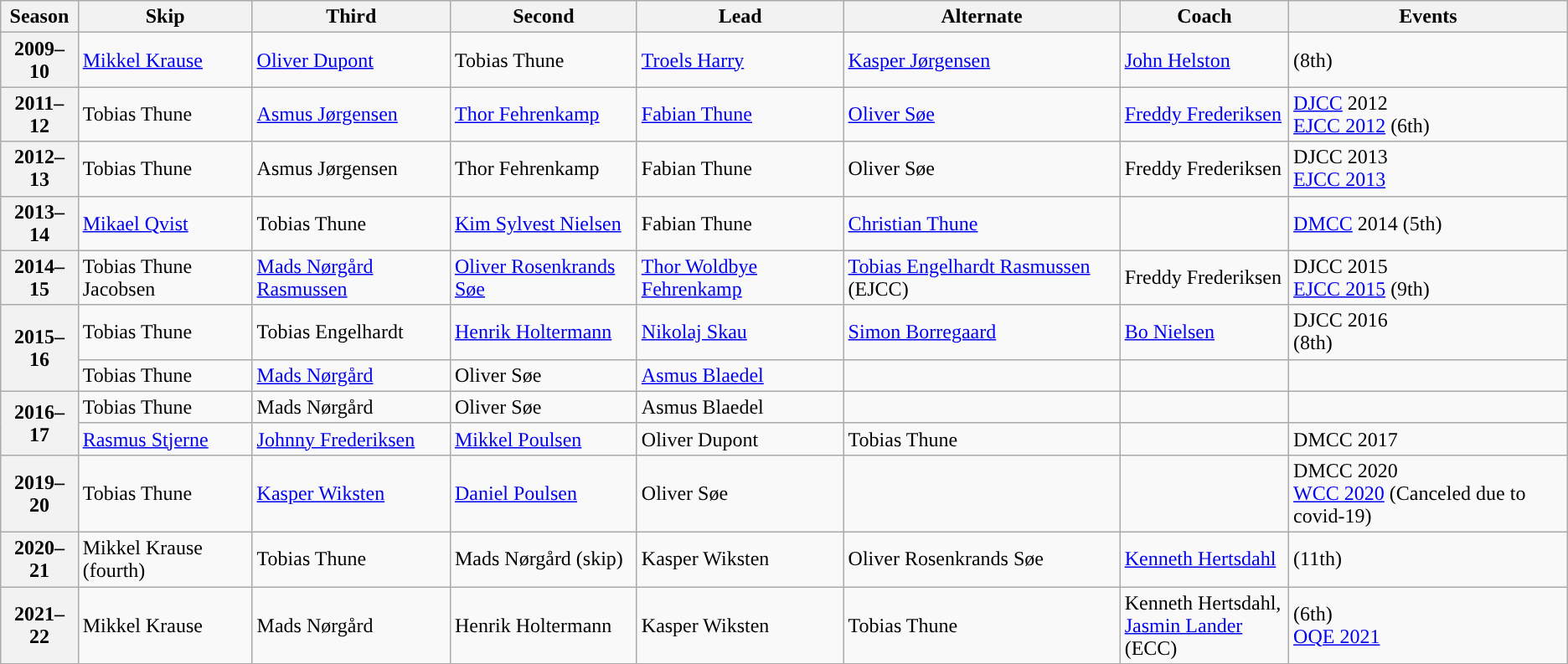<table class="wikitable">
<tr>
<th scope="col">Season</th>
<th scope="col">Skip</th>
<th scope="col">Third</th>
<th scope="col">Second</th>
<th scope="col">Lead</th>
<th scope="col">Alternate</th>
<th scope="col">Coach</th>
<th scope="col">Events</th>
</tr>
<tr>
<th scope="row">2009–10</th>
<td><a href='#'>Mikkel Krause</a></td>
<td><a href='#'>Oliver Dupont</a></td>
<td>Tobias Thune</td>
<td><a href='#'>Troels Harry</a></td>
<td><a href='#'>Kasper Jørgensen</a></td>
<td><a href='#'>John Helston</a></td>
<td> (8th)</td>
</tr>
<tr>
<th scope="row">2011–12</th>
<td>Tobias Thune</td>
<td><a href='#'>Asmus Jørgensen</a></td>
<td><a href='#'>Thor Fehrenkamp</a></td>
<td><a href='#'>Fabian Thune</a></td>
<td><a href='#'>Oliver Søe</a></td>
<td><a href='#'>Freddy Frederiksen</a></td>
<td><a href='#'>DJCC</a> 2012 <br><a href='#'>EJCC 2012</a> (6th)</td>
</tr>
<tr>
<th scope="row">2012–13</th>
<td>Tobias Thune</td>
<td>Asmus Jørgensen</td>
<td>Thor Fehrenkamp</td>
<td>Fabian Thune</td>
<td>Oliver Søe</td>
<td>Freddy Frederiksen</td>
<td>DJCC 2013 <br><a href='#'>EJCC 2013</a> </td>
</tr>
<tr>
<th scope="row">2013–14</th>
<td><a href='#'>Mikael Qvist</a></td>
<td>Tobias Thune</td>
<td><a href='#'>Kim Sylvest Nielsen</a></td>
<td>Fabian Thune</td>
<td><a href='#'>Christian Thune</a></td>
<td></td>
<td><a href='#'>DMCC</a> 2014 (5th)</td>
</tr>
<tr>
<th scope="row">2014–15</th>
<td>Tobias Thune Jacobsen</td>
<td><a href='#'>Mads Nørgård Rasmussen</a></td>
<td><a href='#'>Oliver Rosenkrands Søe</a></td>
<td><a href='#'>Thor Woldbye Fehrenkamp</a></td>
<td><a href='#'>Tobias Engelhardt Rasmussen</a> (EJCC)</td>
<td>Freddy Frederiksen</td>
<td>DJCC 2015 <br><a href='#'>EJCC 2015</a> (9th)</td>
</tr>
<tr>
<th scope="row" rowspan="2">2015–16</th>
<td>Tobias Thune</td>
<td>Tobias Engelhardt</td>
<td><a href='#'>Henrik Holtermann</a></td>
<td><a href='#'>Nikolaj Skau</a></td>
<td><a href='#'>Simon Borregaard</a></td>
<td><a href='#'>Bo Nielsen</a></td>
<td>DJCC 2016 <br> (8th)</td>
</tr>
<tr>
<td>Tobias Thune</td>
<td><a href='#'>Mads Nørgård</a></td>
<td>Oliver Søe</td>
<td><a href='#'>Asmus Blaedel</a></td>
<td></td>
<td></td>
<td></td>
</tr>
<tr>
<th scope="row" rowspan="2">2016–17</th>
<td>Tobias Thune</td>
<td>Mads Nørgård</td>
<td>Oliver Søe</td>
<td>Asmus Blaedel</td>
<td></td>
<td></td>
<td></td>
</tr>
<tr>
<td><a href='#'>Rasmus Stjerne</a></td>
<td><a href='#'>Johnny Frederiksen</a></td>
<td><a href='#'>Mikkel Poulsen</a></td>
<td>Oliver Dupont</td>
<td>Tobias Thune</td>
<td></td>
<td>DMCC 2017 </td>
</tr>
<tr>
<th scope="row">2019–20</th>
<td>Tobias Thune</td>
<td><a href='#'>Kasper Wiksten</a></td>
<td><a href='#'>Daniel Poulsen</a></td>
<td>Oliver Søe</td>
<td></td>
<td></td>
<td>DMCC 2020 <br><a href='#'>WCC 2020</a> (Canceled due to covid-19)</td>
</tr>
<tr>
<th scope="row">2020–21</th>
<td>Mikkel Krause (fourth)</td>
<td>Tobias Thune</td>
<td>Mads Nørgård (skip)</td>
<td>Kasper Wiksten</td>
<td>Oliver Rosenkrands Søe</td>
<td><a href='#'>Kenneth Hertsdahl</a></td>
<td> (11th)</td>
</tr>
<tr>
<th scope="row">2021–22</th>
<td>Mikkel Krause</td>
<td>Mads Nørgård</td>
<td>Henrik Holtermann</td>
<td>Kasper Wiksten</td>
<td>Tobias Thune</td>
<td>Kenneth Hertsdahl,<br><a href='#'>Jasmin Lander</a> (ECC)</td>
<td> (6th)<br><a href='#'>OQE 2021</a> </td>
</tr>
</table>
